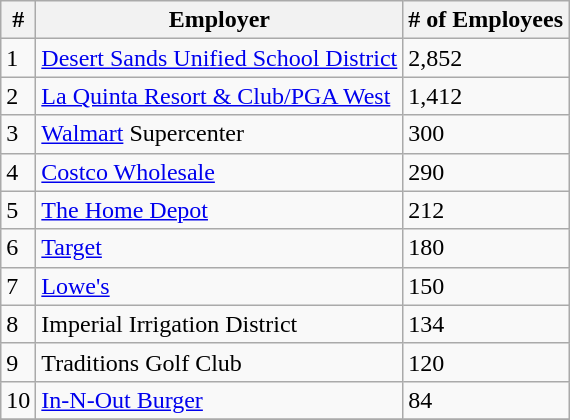<table class="wikitable">
<tr>
<th>#</th>
<th>Employer</th>
<th># of Employees</th>
</tr>
<tr>
<td>1</td>
<td><a href='#'>Desert Sands Unified School District</a></td>
<td>2,852</td>
</tr>
<tr>
<td>2</td>
<td><a href='#'>La Quinta Resort & Club/PGA West</a></td>
<td>1,412</td>
</tr>
<tr>
<td>3</td>
<td><a href='#'>Walmart</a> Supercenter</td>
<td>300</td>
</tr>
<tr>
<td>4</td>
<td><a href='#'>Costco Wholesale</a></td>
<td>290</td>
</tr>
<tr>
<td>5</td>
<td><a href='#'>The Home Depot</a></td>
<td>212</td>
</tr>
<tr>
<td>6</td>
<td><a href='#'>Target</a></td>
<td>180</td>
</tr>
<tr>
<td>7</td>
<td><a href='#'>Lowe's</a></td>
<td>150</td>
</tr>
<tr>
<td>8</td>
<td>Imperial Irrigation District</td>
<td>134</td>
</tr>
<tr>
<td>9</td>
<td>Traditions Golf Club</td>
<td>120</td>
</tr>
<tr>
<td>10</td>
<td><a href='#'>In-N-Out Burger</a></td>
<td>84</td>
</tr>
<tr>
</tr>
</table>
